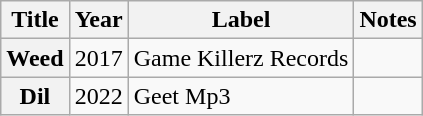<table class="wikitable plainrowheaders">
<tr>
<th>Title</th>
<th>Year</th>
<th>Label</th>
<th>Notes</th>
</tr>
<tr>
<th scope="row">Weed <br></th>
<td>2017</td>
<td>Game Killerz Records</td>
<td></td>
</tr>
<tr>
<th scope="row">Dil <br></th>
<td>2022</td>
<td>Geet Mp3</td>
<td></td>
</tr>
</table>
